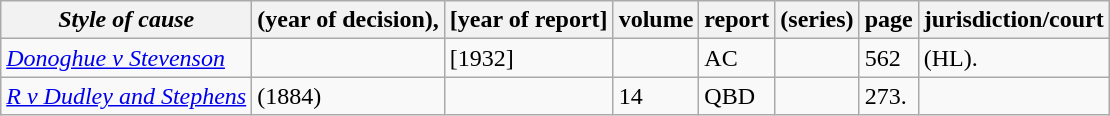<table class="wikitable">
<tr>
<th><em>Style of cause</em></th>
<th>(year of decision),</th>
<th>[year of report]</th>
<th>volume</th>
<th>report</th>
<th>(series)</th>
<th>page</th>
<th>jurisdiction/court</th>
</tr>
<tr valign="top">
<td><em><a href='#'>Donoghue v Stevenson</a></em></td>
<td></td>
<td>[1932]</td>
<td></td>
<td>AC</td>
<td></td>
<td>562</td>
<td>(HL).</td>
</tr>
<tr valign="top">
<td><em><a href='#'>R v Dudley and Stephens</a></em></td>
<td>(1884)</td>
<td></td>
<td>14</td>
<td>QBD</td>
<td></td>
<td>273.</td>
<td></td>
</tr>
</table>
